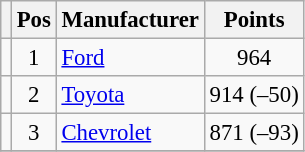<table class="wikitable" style="font-size: 95%">
<tr>
<th></th>
<th>Pos</th>
<th>Manufacturer</th>
<th>Points</th>
</tr>
<tr>
<td align="left"></td>
<td style="text-align:center;">1</td>
<td><a href='#'>Ford</a></td>
<td style="text-align:center;">964</td>
</tr>
<tr>
<td align="left"></td>
<td style="text-align:center;">2</td>
<td><a href='#'>Toyota</a></td>
<td style="text-align:center;">914 (–50)</td>
</tr>
<tr>
<td align="left"></td>
<td style="text-align:center;">3</td>
<td><a href='#'>Chevrolet</a></td>
<td style="text-align:center;">871 (–93)</td>
</tr>
<tr class="sortbottom">
</tr>
</table>
